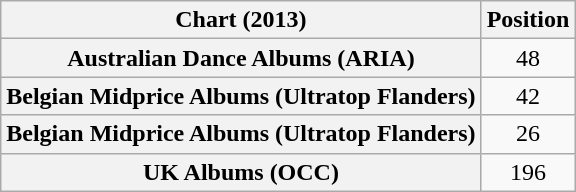<table class="wikitable sortable plainrowheaders" style="text-align:center;">
<tr>
<th>Chart (2013)</th>
<th>Position</th>
</tr>
<tr>
<th scope="row">Australian Dance Albums (ARIA)</th>
<td style="text-align:center;">48</td>
</tr>
<tr>
<th scope="row">Belgian Midprice Albums (Ultratop Flanders)</th>
<td style="text-align:center;">42</td>
</tr>
<tr>
<th scope="row">Belgian Midprice Albums (Ultratop Flanders)</th>
<td style="text-align:center;">26</td>
</tr>
<tr>
<th scope="row">UK Albums (OCC)</th>
<td style="text-align:center;">196</td>
</tr>
</table>
